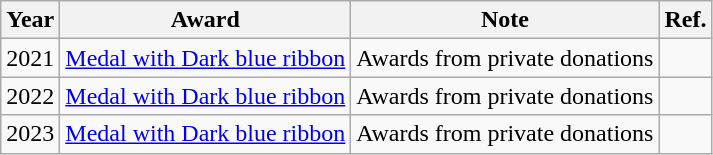<table class="wikitable">
<tr>
<th>Year</th>
<th>Award</th>
<th>Note</th>
<th>Ref.</th>
</tr>
<tr>
<td>2021</td>
<td><a href='#'>Medal with Dark blue ribbon</a></td>
<td>Awards from private donations</td>
<td></td>
</tr>
<tr>
<td>2022</td>
<td><a href='#'>Medal with Dark blue ribbon</a></td>
<td>Awards from private donations</td>
<td></td>
</tr>
<tr>
<td>2023</td>
<td><a href='#'>Medal with Dark blue ribbon</a></td>
<td>Awards from private donations</td>
<td></td>
</tr>
</table>
